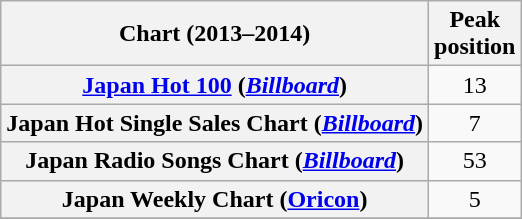<table class="wikitable plainrowheaders">
<tr>
<th>Chart (2013–2014)</th>
<th>Peak<br>position</th>
</tr>
<tr>
<th scope="row"><a href='#'>Japan Hot 100</a> (<em><a href='#'>Billboard</a></em>)</th>
<td style="text-align:center;">13</td>
</tr>
<tr>
<th scope="row">Japan Hot Single Sales Chart (<em><a href='#'>Billboard</a></em>)</th>
<td style="text-align:center;">7</td>
</tr>
<tr>
<th scope="row">Japan Radio Songs Chart (<em><a href='#'>Billboard</a></em>)</th>
<td style="text-align:center;">53</td>
</tr>
<tr>
<th scope="row">Japan Weekly Chart (<a href='#'>Oricon</a>)</th>
<td style="text-align:center;">5</td>
</tr>
<tr>
</tr>
</table>
